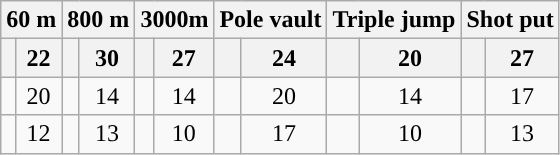<table class="wikitable">
<tr>
<th colspan="2">60 m</th>
<th colspan="2">800 m</th>
<th colspan="2">3000m</th>
<th colspan="2">Pole vault</th>
<th colspan="2">Triple jump</th>
<th colspan="2">Shot put</th>
</tr>
<tr bgcolor=#ffddff align="left">
<th></th>
<th>22</th>
<th></th>
<th>30</th>
<th></th>
<th>27</th>
<th></th>
<th>24</th>
<th></th>
<th>20</th>
<th></th>
<th>27</th>
</tr>
<tr align="center">
<td></td>
<td>20</td>
<td></td>
<td>14</td>
<td></td>
<td>14</td>
<td></td>
<td>20</td>
<td></td>
<td>14</td>
<td></td>
<td>17</td>
</tr>
<tr align="center">
<td></td>
<td>12</td>
<td></td>
<td>13</td>
<td></td>
<td>10</td>
<td></td>
<td>17</td>
<td></td>
<td>10</td>
<td></td>
<td>13</td>
</tr>
</table>
